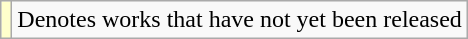<table class="wikitable">
<tr>
<td style="background:#FFFFCC;"></td>
<td>Denotes works that have not yet been released</td>
</tr>
</table>
